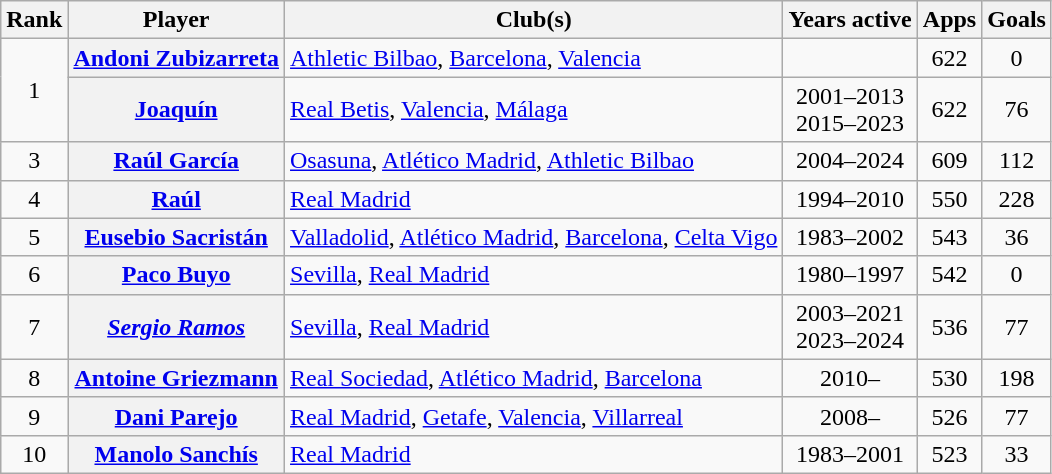<table class="wikitable sortable plainrowheaders" style="text-align: center">
<tr>
<th scope="col">Rank</th>
<th scope="col">Player</th>
<th scope="col">Club(s)</th>
<th scope="col">Years active</th>
<th scope="col">Apps</th>
<th scope="col">Goals</th>
</tr>
<tr>
<td rowspan=2>1</td>
<th scope="row"> <a href='#'>Andoni Zubizarreta</a></th>
<td style="text-align:left;"><a href='#'>Athletic Bilbao</a>, <a href='#'>Barcelona</a>, <a href='#'>Valencia</a></td>
<td></td>
<td>622</td>
<td>0</td>
</tr>
<tr>
<th scope="row"> <a href='#'>Joaquín</a></th>
<td style="text-align:left;"><a href='#'>Real Betis</a>, <a href='#'>Valencia</a>, <a href='#'>Málaga</a></td>
<td>2001–2013<br>2015–2023</td>
<td>622</td>
<td>76</td>
</tr>
<tr>
<td>3</td>
<th scope="row"> <a href='#'>Raúl García</a></th>
<td style="text-align:left;"><a href='#'>Osasuna</a>, <a href='#'>Atlético Madrid</a>, <a href='#'>Athletic Bilbao</a></td>
<td>2004–2024</td>
<td>609</td>
<td>112</td>
</tr>
<tr>
<td>4</td>
<th scope="row"> <a href='#'>Raúl</a></th>
<td style="text-align:left;"><a href='#'>Real Madrid</a></td>
<td>1994–2010</td>
<td>550</td>
<td>228</td>
</tr>
<tr>
<td>5</td>
<th scope="row"> <a href='#'>Eusebio Sacristán</a></th>
<td style="text-align:left;"><a href='#'>Valladolid</a>, <a href='#'>Atlético Madrid</a>, <a href='#'>Barcelona</a>, <a href='#'>Celta Vigo</a></td>
<td>1983–2002</td>
<td>543</td>
<td>36</td>
</tr>
<tr>
<td>6</td>
<th scope="row"> <a href='#'>Paco Buyo</a></th>
<td style="text-align:left;"><a href='#'>Sevilla</a>, <a href='#'>Real Madrid</a></td>
<td>1980–1997</td>
<td>542</td>
<td>0</td>
</tr>
<tr>
<td>7</td>
<th scope="row"> <em><a href='#'>Sergio Ramos</a></em></th>
<td style="text-align:left;"><a href='#'>Sevilla</a>, <a href='#'>Real Madrid</a></td>
<td>2003–2021<br>2023–2024</td>
<td>536</td>
<td>77</td>
</tr>
<tr>
<td>8</td>
<th scope="row"> <strong><a href='#'>Antoine Griezmann</a></strong></th>
<td style="text-align:left;"><a href='#'>Real Sociedad</a>, <a href='#'>Atlético Madrid</a>, <a href='#'>Barcelona</a></td>
<td>2010–</td>
<td>530</td>
<td>198</td>
</tr>
<tr>
<td>9</td>
<th scope="row"> <strong><a href='#'>Dani Parejo</a></strong></th>
<td style="text-align:left;"><a href='#'>Real Madrid</a>, <a href='#'>Getafe</a>, <a href='#'>Valencia</a>, <a href='#'>Villarreal</a></td>
<td>2008–</td>
<td>526</td>
<td>77</td>
</tr>
<tr>
<td>10</td>
<th scope="row"> <a href='#'>Manolo Sanchís</a></th>
<td style="text-align:left;"><a href='#'>Real Madrid</a></td>
<td>1983–2001</td>
<td>523</td>
<td>33</td>
</tr>
</table>
